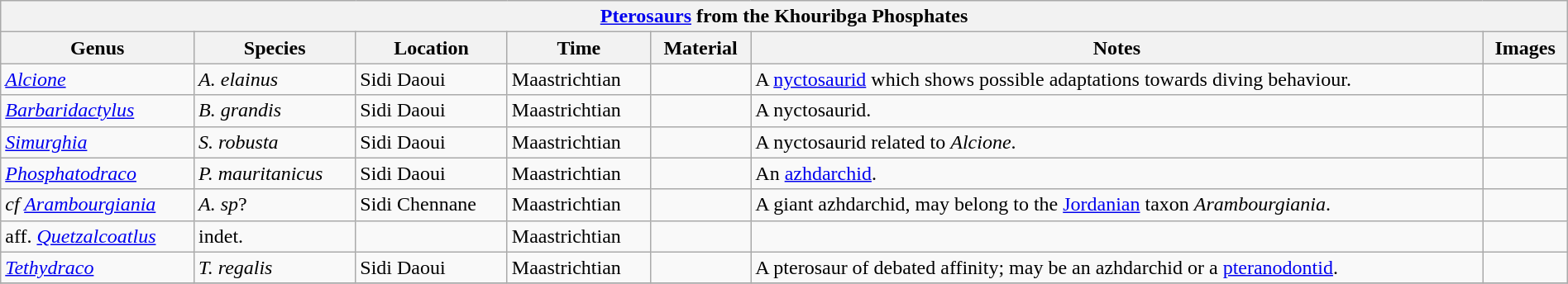<table class="wikitable"  style="margin:auto; width:100%;">
<tr>
<th colspan="7" align="center"><strong><a href='#'>Pterosaurs</a> from the Khouribga Phosphates</strong></th>
</tr>
<tr>
<th>Genus</th>
<th>Species</th>
<th>Location</th>
<th>Time</th>
<th>Material</th>
<th>Notes</th>
<th>Images</th>
</tr>
<tr>
<td><em><a href='#'>Alcione</a></em></td>
<td><em>A. elainus</em></td>
<td>Sidi Daoui</td>
<td>Maastrichtian</td>
<td></td>
<td>A <a href='#'>nyctosaurid</a> which shows possible adaptations towards diving behaviour.</td>
<td></td>
</tr>
<tr>
<td><em><a href='#'>Barbaridactylus</a></em></td>
<td><em>B. grandis</em></td>
<td>Sidi Daoui</td>
<td>Maastrichtian</td>
<td></td>
<td>A nyctosaurid.</td>
<td></td>
</tr>
<tr>
<td><em><a href='#'>Simurghia</a></em></td>
<td><em>S. robusta</em></td>
<td>Sidi Daoui</td>
<td>Maastrichtian</td>
<td></td>
<td>A nyctosaurid related to <em>Alcione</em>.</td>
<td></td>
</tr>
<tr>
<td><em><a href='#'>Phosphatodraco</a></em></td>
<td><em>P. mauritanicus</em></td>
<td>Sidi Daoui</td>
<td>Maastrichtian</td>
<td></td>
<td>An <a href='#'>azhdarchid</a>.</td>
<td></td>
</tr>
<tr>
<td><em>cf <a href='#'>Arambourgiania</a></em></td>
<td><em>A. sp</em>?</td>
<td>Sidi Chennane</td>
<td>Maastrichtian</td>
<td></td>
<td>A giant azhdarchid, may belong to the <a href='#'>Jordanian</a> taxon <em>Arambourgiania</em>.</td>
<td></td>
</tr>
<tr>
<td>aff. <em><a href='#'>Quetzalcoatlus</a></em></td>
<td>indet.</td>
<td></td>
<td>Maastrichtian</td>
<td></td>
<td></td>
<td></td>
</tr>
<tr>
<td><em><a href='#'>Tethydraco</a></em></td>
<td><em>T. regalis</em></td>
<td>Sidi Daoui</td>
<td>Maastrichtian</td>
<td></td>
<td>A pterosaur of debated affinity; may be an azhdarchid or a <a href='#'>pteranodontid</a>.</td>
<td></td>
</tr>
<tr>
</tr>
</table>
